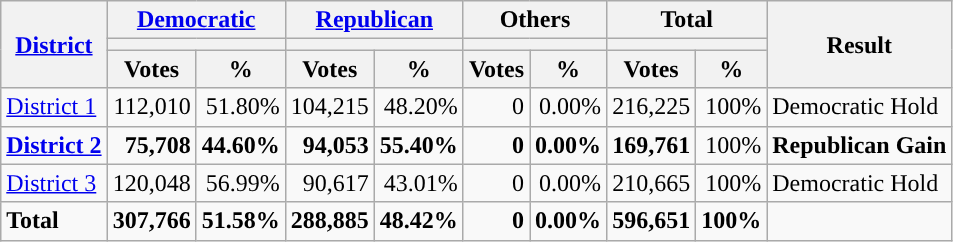<table class="wikitable plainrowheaders sortable" style="font-size:100%; text-align:right;">
<tr>
<th scope=col rowspan=3><a href='#'>District</a></th>
<th scope=col colspan=2><a href='#'>Democratic</a></th>
<th scope=col colspan=2><a href='#'>Republican</a></th>
<th scope=col colspan=2>Others</th>
<th scope=col colspan=2>Total</th>
<th scope=col rowspan=3>Result</th>
</tr>
<tr>
<th scope=col colspan=2 style="background:"></th>
<th scope=col colspan=2 style="background:"></th>
<th scope=col colspan=2></th>
<th scope=col colspan=2></th>
</tr>
<tr>
<th scope=col data-sort-type="number">Votes</th>
<th scope=col data-sort-type="number">%</th>
<th scope=col data-sort-type="number">Votes</th>
<th scope=col data-sort-type="number">%</th>
<th scope=col data-sort-type="number">Votes</th>
<th scope=col data-sort-type="number">%</th>
<th scope=col data-sort-type="number">Votes</th>
<th scope=col data-sort-type="number">%</th>
</tr>
<tr>
<td align=left><a href='#'>District 1</a></td>
<td>112,010</td>
<td>51.80%</td>
<td>104,215</td>
<td>48.20%</td>
<td>0</td>
<td>0.00%</td>
<td>216,225</td>
<td>100%</td>
<td align=left>Democratic Hold</td>
</tr>
<tr>
<td align=left><strong><a href='#'>District 2</a></strong></td>
<td><strong>75,708</strong></td>
<td><strong>44.60%</strong></td>
<td><strong>94,053</strong></td>
<td><strong>55.40%</strong></td>
<td><strong>0</strong></td>
<td><strong>0.00%</strong></td>
<td><strong>169,761</strong></td>
<td>100%</td>
<td align=left><strong>Republican Gain</strong></td>
</tr>
<tr>
<td align=left><a href='#'>District 3</a></td>
<td>120,048</td>
<td>56.99%</td>
<td>90,617</td>
<td>43.01%</td>
<td>0</td>
<td>0.00%</td>
<td>210,665</td>
<td>100%</td>
<td align=left>Democratic Hold</td>
</tr>
<tr class="sortbottom" style="font-weight:bold">
<td align=left>Total</td>
<td>307,766</td>
<td>51.58%</td>
<td>288,885</td>
<td>48.42%</td>
<td>0</td>
<td>0.00%</td>
<td>596,651</td>
<td>100%</td>
<td></td>
</tr>
</table>
